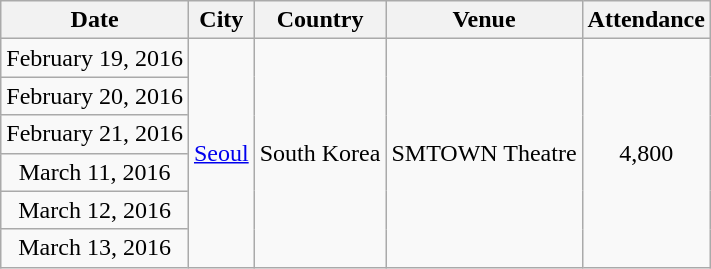<table class="wikitable plainrowheaders" style="text-align:center;">
<tr>
<th>Date</th>
<th>City</th>
<th>Country</th>
<th>Venue</th>
<th>Attendance</th>
</tr>
<tr>
<td>February 19, 2016</td>
<td rowspan="6"><a href='#'>Seoul</a></td>
<td rowspan="6">South Korea</td>
<td rowspan="6">SMTOWN Theatre</td>
<td rowspan="6">4,800</td>
</tr>
<tr>
<td>February 20, 2016</td>
</tr>
<tr>
<td>February 21, 2016</td>
</tr>
<tr>
<td>March 11, 2016</td>
</tr>
<tr>
<td>March 12, 2016</td>
</tr>
<tr>
<td>March 13, 2016</td>
</tr>
</table>
